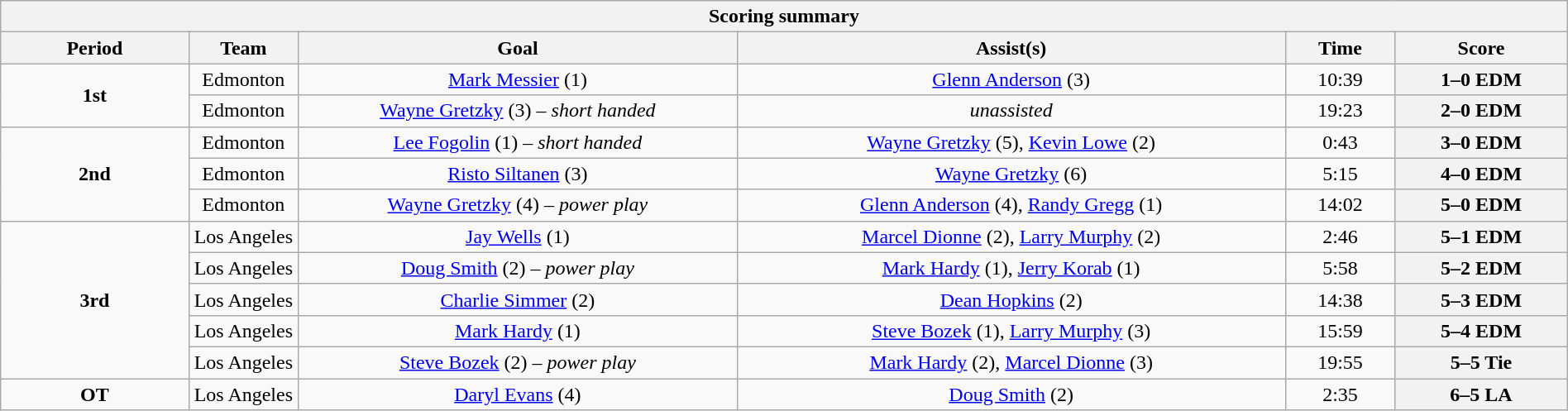<table style="width:100%;" class="wikitable">
<tr>
<th colspan=6>Scoring summary</th>
</tr>
<tr>
<th style="width:12%;">Period</th>
<th style="width:7%;">Team</th>
<th style="width:28%;">Goal</th>
<th style="width:35%;">Assist(s)</th>
<th style="width:7%;">Time</th>
<th style="width:11%;">Score</th>
</tr>
<tr>
<td style="text-align:center;" rowspan="2"><strong>1st</strong></td>
<td align=center>Edmonton</td>
<td align=center><a href='#'>Mark Messier</a> (1)</td>
<td align=center><a href='#'>Glenn Anderson</a> (3)</td>
<td align=center>10:39</td>
<th align=center>1–0 EDM</th>
</tr>
<tr>
<td align=center>Edmonton</td>
<td align=center><a href='#'>Wayne Gretzky</a> (3) – <em>short handed</em></td>
<td align=center><em>unassisted</em></td>
<td align=center>19:23</td>
<th align=center>2–0 EDM</th>
</tr>
<tr>
<td style="text-align:center;" rowspan="3"><strong>2nd</strong></td>
<td align=center>Edmonton</td>
<td align=center><a href='#'>Lee Fogolin</a> (1) – <em>short handed</em></td>
<td align=center><a href='#'>Wayne Gretzky</a> (5), <a href='#'>Kevin Lowe</a> (2)</td>
<td align=center>0:43</td>
<th align=center>3–0 EDM</th>
</tr>
<tr>
<td align=center>Edmonton</td>
<td align=center><a href='#'>Risto Siltanen</a> (3)</td>
<td align=center><a href='#'>Wayne Gretzky</a> (6)</td>
<td align=center>5:15</td>
<th align=center>4–0 EDM</th>
</tr>
<tr>
<td align=center>Edmonton</td>
<td align=center><a href='#'>Wayne Gretzky</a> (4) – <em>power play</em></td>
<td align=center><a href='#'>Glenn Anderson</a> (4), <a href='#'>Randy Gregg</a> (1)</td>
<td align=center>14:02</td>
<th align=center>5–0 EDM</th>
</tr>
<tr>
<td style="text-align:center;" rowspan="5"><strong>3rd</strong></td>
<td align=center>Los Angeles</td>
<td align=center><a href='#'>Jay Wells</a> (1)</td>
<td align=center><a href='#'>Marcel Dionne</a> (2), <a href='#'>Larry Murphy</a> (2)</td>
<td align=center>2:46</td>
<th align=center>5–1 EDM</th>
</tr>
<tr>
<td align=center>Los Angeles</td>
<td align=center><a href='#'>Doug Smith</a> (2) – <em>power play</em></td>
<td align=center><a href='#'>Mark Hardy</a> (1), <a href='#'>Jerry Korab</a> (1)</td>
<td align=center>5:58</td>
<th align=center>5–2 EDM</th>
</tr>
<tr>
<td align=center>Los Angeles</td>
<td align=center><a href='#'>Charlie Simmer</a> (2)</td>
<td align=center><a href='#'>Dean Hopkins</a> (2)</td>
<td align=center>14:38</td>
<th align=center>5–3 EDM</th>
</tr>
<tr>
<td align=center>Los Angeles</td>
<td align=center><a href='#'>Mark Hardy</a> (1)</td>
<td align=center><a href='#'>Steve Bozek</a> (1), <a href='#'>Larry Murphy</a> (3)</td>
<td align=center>15:59</td>
<th align=center>5–4 EDM</th>
</tr>
<tr>
<td align=center>Los Angeles</td>
<td align=center><a href='#'>Steve Bozek</a> (2) – <em>power play</em></td>
<td align=center><a href='#'>Mark Hardy</a> (2), <a href='#'>Marcel Dionne</a> (3)</td>
<td align=center>19:55</td>
<th align=center>5–5 Tie</th>
</tr>
<tr>
<td style="text-align:center;"><strong>OT</strong></td>
<td align=center>Los Angeles</td>
<td align=center><a href='#'>Daryl Evans</a> (4)</td>
<td align=center><a href='#'>Doug Smith</a> (2)</td>
<td align=center>2:35</td>
<th align=center>6–5 LA</th>
</tr>
</table>
